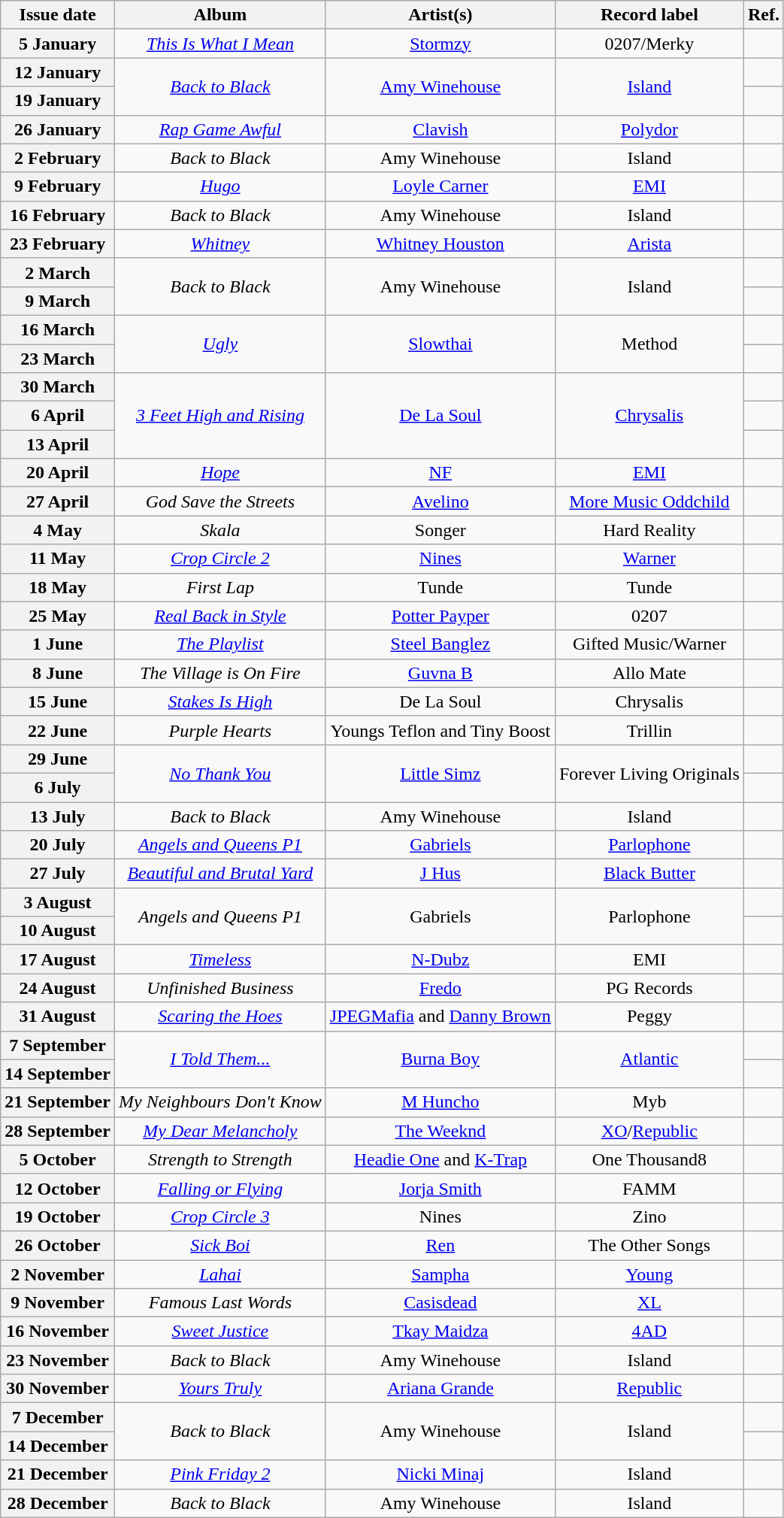<table class="wikitable plainrowheaders">
<tr>
<th scope=col>Issue date</th>
<th scope=col>Album</th>
<th scope=col>Artist(s)</th>
<th scope=col>Record label</th>
<th scope=col>Ref.</th>
</tr>
<tr>
<th scope=row>5 January </th>
<td align="center"><em><a href='#'>This Is What I Mean</a></em></td>
<td align="center"><a href='#'>Stormzy</a></td>
<td align="Center">0207/Merky</td>
<td align="center"></td>
</tr>
<tr>
<th scope=row>12 January</th>
<td align="center" rowspan=2><em><a href='#'>Back to Black</a></em></td>
<td align="center" rowspan=2><a href='#'>Amy Winehouse</a></td>
<td align="Center" rowspan=2><a href='#'>Island</a></td>
<td align="center"></td>
</tr>
<tr>
<th scope=row>19 January</th>
<td align="center"></td>
</tr>
<tr>
<th scope=row>26 January</th>
<td align="center"><em><a href='#'>Rap Game Awful</a></em></td>
<td align="center"><a href='#'>Clavish</a></td>
<td align="Center"><a href='#'>Polydor</a></td>
<td align="center"></td>
</tr>
<tr>
<th scope=row>2 February</th>
<td align="center"><em>Back to Black</em></td>
<td align="center">Amy Winehouse</td>
<td align="Center">Island</td>
<td align="center"></td>
</tr>
<tr>
<th scope=row>9 February</th>
<td align="center"><em><a href='#'>Hugo</a></em></td>
<td align="center"><a href='#'>Loyle Carner</a></td>
<td align="Center"><a href='#'>EMI</a></td>
<td align="center"></td>
</tr>
<tr>
<th scope=row>16 February</th>
<td align="center"><em>Back to Black</em></td>
<td align="center">Amy Winehouse</td>
<td align="Center">Island</td>
<td align="center"></td>
</tr>
<tr>
<th scope=row>23 February</th>
<td align="center"><em><a href='#'>Whitney</a></em></td>
<td align="center"><a href='#'>Whitney Houston</a></td>
<td align="Center"><a href='#'>Arista</a></td>
<td align="center"></td>
</tr>
<tr>
<th scope=row>2 March</th>
<td align="center" rowspan=2><em>Back to Black</em></td>
<td align="center" rowspan=2>Amy Winehouse</td>
<td align="Center" rowspan=2>Island</td>
<td align="center"></td>
</tr>
<tr>
<th scope=row>9 March</th>
<td align="center"></td>
</tr>
<tr>
<th scope=row>16 March</th>
<td align="center" rowspan=2><em><a href='#'>Ugly</a></em></td>
<td align="center" rowspan=2><a href='#'>Slowthai</a></td>
<td align="Center" rowspan=2>Method</td>
<td align="center"></td>
</tr>
<tr>
<th scope=row>23 March</th>
<td align="center"></td>
</tr>
<tr>
<th scope=row>30 March</th>
<td align="center" rowspan=3><em><a href='#'>3 Feet High and Rising</a></em></td>
<td align="center" rowspan=3><a href='#'>De La Soul</a></td>
<td align="Center" rowspan=3><a href='#'>Chrysalis</a></td>
<td align="center"></td>
</tr>
<tr>
<th scope=row>6 April</th>
<td align="center"></td>
</tr>
<tr>
<th scope=row>13 April</th>
<td align="center"></td>
</tr>
<tr>
<th scope=row>20 April</th>
<td align="center"><em><a href='#'>Hope</a></em></td>
<td align="center"><a href='#'>NF</a></td>
<td align="Center"><a href='#'>EMI</a></td>
<td align="center"></td>
</tr>
<tr>
<th scope=row>27 April</th>
<td align=center><em>God Save the Streets</em></td>
<td align=center><a href='#'>Avelino</a></td>
<td align=center><a href='#'>More Music Oddchild</a></td>
<td align=center"></td>
</tr>
<tr>
<th scope=row>4 May</th>
<td align=center><em>Skala</em></td>
<td align=center>Songer</td>
<td align=center>Hard Reality</td>
<td align=center"></td>
</tr>
<tr>
<th scope=row>11 May</th>
<td align=center><em><a href='#'>Crop Circle 2</a></em></td>
<td align=center><a href='#'>Nines</a></td>
<td align=center><a href='#'>Warner</a></td>
<td align=center"></td>
</tr>
<tr>
<th scope=row>18 May</th>
<td align=center><em>First Lap</em></td>
<td align=center>Tunde</td>
<td align=center>Tunde</td>
<td align=center"></td>
</tr>
<tr>
<th scope=row>25 May</th>
<td align=center><em><a href='#'>Real Back in Style</a></em></td>
<td align=center><a href='#'>Potter Payper</a></td>
<td align=center>0207</td>
<td align=center"></td>
</tr>
<tr>
<th scope=row>1 June</th>
<td align=center><em><a href='#'>The Playlist</a></em></td>
<td align=center><a href='#'>Steel Banglez</a></td>
<td align=center>Gifted Music/Warner</td>
<td align=center"></td>
</tr>
<tr>
<th scope=row>8 June</th>
<td align=center><em>The Village is On Fire</em></td>
<td align=center><a href='#'>Guvna B</a></td>
<td align=center>Allo Mate</td>
<td align=center"></td>
</tr>
<tr>
<th scope=row>15 June</th>
<td align=center><em><a href='#'>Stakes Is High</a></em></td>
<td align=center>De La Soul</td>
<td align=center>Chrysalis</td>
<td align=center"></td>
</tr>
<tr>
<th scope=row>22 June</th>
<td align=center><em>Purple Hearts</em></td>
<td align=center>Youngs Teflon and Tiny Boost</td>
<td align=center>Trillin</td>
<td align=center"></td>
</tr>
<tr>
<th scope=row>29 June</th>
<td align=center rowspan=2><em><a href='#'>No Thank You</a></em></td>
<td align=center rowspan=2><a href='#'>Little Simz</a></td>
<td align=center rowspan=2>Forever Living Originals</td>
<td align=center"></td>
</tr>
<tr>
<th scope=row>6 July</th>
<td align=center"></td>
</tr>
<tr>
<th scope=row>13 July</th>
<td align="center"><em>Back to Black</em></td>
<td align="center">Amy Winehouse</td>
<td align="Center">Island</td>
<td align="center"></td>
</tr>
<tr>
<th scope=row>20 July</th>
<td align="center"><em><a href='#'>Angels and Queens P1</a></em></td>
<td align="center"><a href='#'>Gabriels</a></td>
<td align="Center"><a href='#'>Parlophone</a></td>
<td align="center"></td>
</tr>
<tr>
<th scope=row>27 July</th>
<td align="center"><em><a href='#'>Beautiful and Brutal Yard</a></em></td>
<td align="center"><a href='#'>J Hus</a></td>
<td align="Center"><a href='#'>Black Butter</a></td>
<td align="center"></td>
</tr>
<tr>
<th scope=row>3 August</th>
<td align="center" rowspan=2><em>Angels and Queens P1</em></td>
<td align="center" rowspan=2>Gabriels</td>
<td align="Center" rowspan=2>Parlophone</td>
<td align="center"></td>
</tr>
<tr>
<th scope=row>10 August</th>
<td align="center"></td>
</tr>
<tr>
<th scope=row>17 August</th>
<td align="center"><em><a href='#'>Timeless</a></em></td>
<td align="center"><a href='#'>N-Dubz</a></td>
<td align="Center">EMI</td>
<td align="center"></td>
</tr>
<tr>
<th scope=row>24 August</th>
<td align="center"><em>Unfinished Business</em></td>
<td align="center"><a href='#'>Fredo</a></td>
<td align="Center">PG Records</td>
<td align="center"></td>
</tr>
<tr>
<th scope=row>31 August</th>
<td align="center"><em><a href='#'>Scaring the Hoes</a></em></td>
<td align="center"><a href='#'>JPEGMafia</a> and <a href='#'>Danny Brown</a></td>
<td align="Center">Peggy</td>
<td align="center"></td>
</tr>
<tr>
<th scope=row>7 September</th>
<td align="center" rowspan=2><em><a href='#'>I Told Them...</a></em></td>
<td align="center" rowspan=2><a href='#'>Burna Boy</a></td>
<td align="Center" rowspan=2><a href='#'>Atlantic</a></td>
<td align="center"></td>
</tr>
<tr>
<th scope=row>14 September</th>
<td align="center"></td>
</tr>
<tr>
<th scope=row>21 September</th>
<td align="center"><em>My Neighbours Don't Know</em></td>
<td align="center"><a href='#'>M Huncho</a></td>
<td align="Center">Myb</td>
<td align="center"></td>
</tr>
<tr>
<th scope=row>28 September</th>
<td align="center"><em><a href='#'>My Dear Melancholy</a></em></td>
<td align="center"><a href='#'>The Weeknd</a></td>
<td align="Center"><a href='#'>XO</a>/<a href='#'>Republic</a></td>
<td align="center"></td>
</tr>
<tr>
<th scope=row>5 October</th>
<td align="center"><em>Strength to Strength</em></td>
<td align="center"><a href='#'>Headie One</a> and <a href='#'>K-Trap</a></td>
<td align="Center">One Thousand8</td>
<td align="center"></td>
</tr>
<tr>
<th scope=row>12 October</th>
<td align="center"><em><a href='#'>Falling or Flying</a></em></td>
<td align="center"><a href='#'>Jorja Smith</a></td>
<td align="Center">FAMM</td>
<td align="center"></td>
</tr>
<tr>
<th scope=row>19 October</th>
<td align="center"><em><a href='#'>Crop Circle 3</a></em></td>
<td align="center">Nines</td>
<td align="Center">Zino</td>
<td align="center"></td>
</tr>
<tr>
<th scope=row>26 October </th>
<td align="center"><em><a href='#'>Sick Boi</a></em></td>
<td align="center"><a href='#'>Ren</a></td>
<td align="Center">The Other Songs</td>
<td align="center"></td>
</tr>
<tr>
<th scope=row>2 November</th>
<td align="center"><em><a href='#'>Lahai</a></em></td>
<td align="center"><a href='#'>Sampha</a></td>
<td align="Center"><a href='#'>Young</a></td>
<td align="center"></td>
</tr>
<tr>
<th scope=row>9 November</th>
<td align="center"><em>Famous Last Words</em></td>
<td align="center"><a href='#'>Casisdead</a></td>
<td align="Center"><a href='#'>XL</a></td>
<td align="center"></td>
</tr>
<tr>
<th scope=row>16 November</th>
<td align="center"><em><a href='#'>Sweet Justice</a></em></td>
<td align="center"><a href='#'>Tkay Maidza</a></td>
<td align="Center"><a href='#'>4AD</a></td>
<td align="center"></td>
</tr>
<tr>
<th scope=row>23 November</th>
<td align="center"><em>Back to Black</em></td>
<td align="center">Amy Winehouse</td>
<td align="Center">Island</td>
<td align="center"></td>
</tr>
<tr>
<th scope=row>30 November</th>
<td align="center"><em><a href='#'>Yours Truly</a></em></td>
<td align="center"><a href='#'>Ariana Grande</a></td>
<td align="Center"><a href='#'>Republic</a></td>
<td align="center"></td>
</tr>
<tr>
<th scope=row>7 December</th>
<td align="center" rowspan=2><em>Back to Black</em></td>
<td align="center" rowspan=2>Amy Winehouse</td>
<td align="Center" rowspan=2>Island</td>
<td align="center"></td>
</tr>
<tr>
<th scope=row>14 December</th>
<td align="center"></td>
</tr>
<tr>
<th scope=row>21 December</th>
<td align="center"><em><a href='#'>Pink Friday 2</a></em></td>
<td align="center"><a href='#'>Nicki Minaj</a></td>
<td align="Center">Island</td>
<td align="center"></td>
</tr>
<tr>
<th scope=row>28 December</th>
<td align="center"><em>Back to Black</em></td>
<td align="center">Amy Winehouse</td>
<td align="Center">Island</td>
<td align="center"></td>
</tr>
</table>
